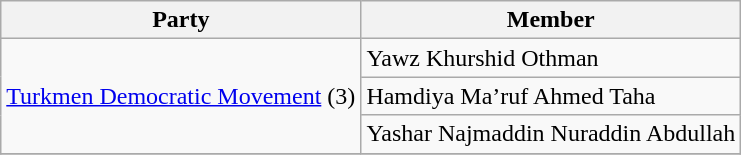<table class=wikitable>
<tr>
<th>Party</th>
<th>Member</th>
</tr>
<tr>
<td rowspan=3><a href='#'>Turkmen Democratic Movement</a> (3)</td>
<td>Yawz Khurshid Othman</td>
</tr>
<tr>
<td>Hamdiya Ma’ruf Ahmed Taha</td>
</tr>
<tr>
<td>Yashar Najmaddin Nuraddin Abdullah</td>
</tr>
<tr>
</tr>
</table>
